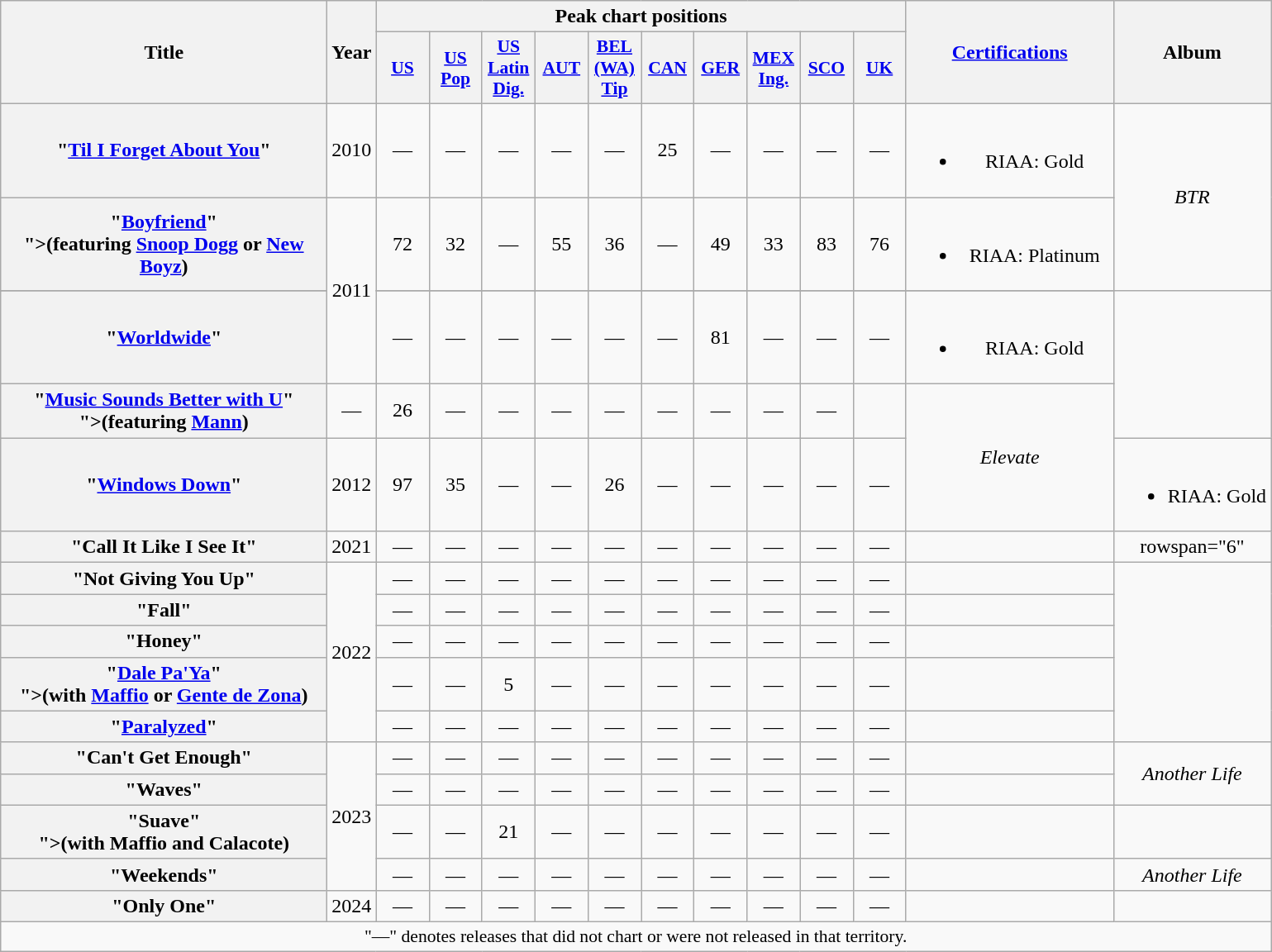<table class="wikitable plainrowheaders" style="text-align:center;">
<tr>
<th scope="col" rowspan="2" style="width:16em;">Title</th>
<th scope="col" rowspan="2">Year</th>
<th scope="col" colspan="10">Peak chart positions</th>
<th scope="col" rowspan="2" style="width:10em;"><a href='#'>Certifications</a></th>
<th scope="col" rowspan="2">Album</th>
</tr>
<tr>
<th scope="col" style="width:2.5em;font-size:90%;"><a href='#'>US</a><br></th>
<th scope="col" style="width:2.5em;font-size:90%;"><a href='#'>US<br>Pop</a><br></th>
<th scope="col" style="width:2.5em;font-size:90%;"><a href='#'>US<br>Latin Dig.</a><br></th>
<th scope="col" style="width:2.5em;font-size:90%;"><a href='#'>AUT</a><br></th>
<th scope="col" style="width:2.5em;font-size:90%;"><a href='#'>BEL (WA)<br>Tip</a><br></th>
<th scope="col" style="width:2.5em;font-size:90%;"><a href='#'>CAN</a><br></th>
<th scope="col" style="width:2.5em;font-size:90%;"><a href='#'>GER</a><br></th>
<th scope="col" style="width:2.5em;font-size:90%;"><a href='#'>MEX<br>Ing.</a><br></th>
<th scope="col" style="width:2.5em;font-size:90%;"><a href='#'>SCO</a><br></th>
<th scope="col" style="width:2.5em;font-size:90%;"><a href='#'>UK</a><br></th>
</tr>
<tr>
<th scope="row">"<a href='#'>Til I Forget About You</a>"</th>
<td>2010</td>
<td>—</td>
<td>—</td>
<td>—</td>
<td>—</td>
<td>—</td>
<td>25</td>
<td>—</td>
<td>—</td>
<td>—</td>
<td>—</td>
<td><br><ul><li>RIAA: Gold</li></ul></td>
<td rowspan="3"><em>BTR</em></td>
</tr>
<tr>
<th scope="row">"<a href='#'>Boyfriend</a>"<br><span>">(featuring <a href='#'>Snoop Dogg</a> or <a href='#'>New Boyz</a>)</span></th>
<td rowspan="3">2011</td>
<td>72</td>
<td>32</td>
<td>—</td>
<td>55</td>
<td>36</td>
<td>—</td>
<td>49</td>
<td>33</td>
<td>83</td>
<td>76</td>
<td><br><ul><li>RIAA: Platinum</li></ul></td>
</tr>
<tr>
</tr>
<tr>
<th scope="row">"<a href='#'>Worldwide</a>"</th>
<td>—</td>
<td>—</td>
<td>—</td>
<td>—</td>
<td>—</td>
<td>—</td>
<td>81</td>
<td>—</td>
<td>—</td>
<td>—</td>
<td><br><ul><li>RIAA: Gold</li></ul></td>
</tr>
<tr>
<th scope="row">"<a href='#'>Music Sounds Better with U</a>"<br><span>">(featuring <a href='#'>Mann</a>)</span></th>
<td>—</td>
<td>26</td>
<td>—</td>
<td>—</td>
<td>—</td>
<td>—</td>
<td>—</td>
<td>—</td>
<td>—</td>
<td>—</td>
<td></td>
<td rowspan="2"><em>Elevate</em></td>
</tr>
<tr>
<th scope="row">"<a href='#'>Windows Down</a>"</th>
<td>2012</td>
<td>97</td>
<td>35</td>
<td>—</td>
<td>—</td>
<td>26</td>
<td>—</td>
<td>—</td>
<td>—</td>
<td>—</td>
<td>—</td>
<td><br><ul><li>RIAA: Gold</li></ul></td>
</tr>
<tr>
<th scope="row">"Call It Like I See It"</th>
<td>2021</td>
<td>—</td>
<td>—</td>
<td>—</td>
<td>—</td>
<td>—</td>
<td>—</td>
<td>—</td>
<td>—</td>
<td>—</td>
<td>—</td>
<td></td>
<td>rowspan="6" </td>
</tr>
<tr>
<th scope="row">"Not Giving You Up"</th>
<td rowspan="5">2022</td>
<td>—</td>
<td>—</td>
<td>—</td>
<td>—</td>
<td>—</td>
<td>—</td>
<td>—</td>
<td>—</td>
<td>—</td>
<td>—</td>
<td></td>
</tr>
<tr>
<th scope="row">"Fall"</th>
<td>—</td>
<td>—</td>
<td>—</td>
<td>—</td>
<td>—</td>
<td>—</td>
<td>—</td>
<td>—</td>
<td>—</td>
<td>—</td>
<td></td>
</tr>
<tr>
<th scope="row">"Honey"</th>
<td>—</td>
<td>—</td>
<td>—</td>
<td>—</td>
<td>—</td>
<td>—</td>
<td>—</td>
<td>—</td>
<td>—</td>
<td>—</td>
<td></td>
</tr>
<tr>
<th scope="row">"<a href='#'>Dale Pa'Ya</a>"<br><span>">(with <a href='#'>Maffio</a> or <a href='#'>Gente de Zona</a>)</span></th>
<td>—</td>
<td>—</td>
<td>5</td>
<td>—</td>
<td>—</td>
<td>—</td>
<td>—</td>
<td>—</td>
<td>—</td>
<td>—</td>
<td></td>
</tr>
<tr>
<th scope="row">"<a href='#'>Paralyzed</a>"</th>
<td>—</td>
<td>—</td>
<td>—</td>
<td>—</td>
<td>—</td>
<td>—</td>
<td>—</td>
<td>—</td>
<td>—</td>
<td>—</td>
<td></td>
</tr>
<tr>
<th scope="row">"Can't Get Enough"</th>
<td rowspan="4">2023</td>
<td>—</td>
<td>—</td>
<td>—</td>
<td>—</td>
<td>—</td>
<td>—</td>
<td>—</td>
<td>—</td>
<td>—</td>
<td>—</td>
<td></td>
<td rowspan="2"><em>Another Life</em></td>
</tr>
<tr>
<th scope="row">"Waves"</th>
<td>—</td>
<td>—</td>
<td>—</td>
<td>—</td>
<td>—</td>
<td>—</td>
<td>—</td>
<td>—</td>
<td>—</td>
<td>—</td>
<td></td>
</tr>
<tr>
<th scope="row">"Suave"<br><span>">(with Maffio and Calacote)</span></th>
<td>—</td>
<td>—</td>
<td>21</td>
<td>—</td>
<td>—</td>
<td>—</td>
<td>—</td>
<td>—</td>
<td>—</td>
<td>—</td>
<td></td>
<td></td>
</tr>
<tr>
<th scope="row">"Weekends"</th>
<td>—</td>
<td>—</td>
<td>—</td>
<td>—</td>
<td>—</td>
<td>—</td>
<td>—</td>
<td>—</td>
<td>—</td>
<td>—</td>
<td></td>
<td><em>Another Life</em></td>
</tr>
<tr>
<th scope="row">"Only One"</th>
<td rowspan="1">2024</td>
<td>—</td>
<td>—</td>
<td>—</td>
<td>—</td>
<td>—</td>
<td>—</td>
<td>—</td>
<td>—</td>
<td>—</td>
<td>—</td>
<td></td>
<td></td>
</tr>
<tr>
<td colspan="14" style="text-align:center; font-size:90%;">"—" denotes releases that did not chart or were not released in that territory.</td>
</tr>
</table>
